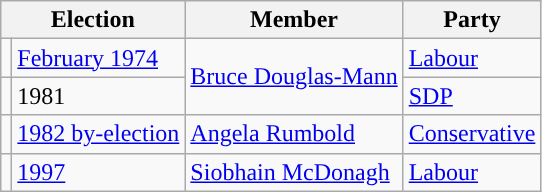<table class="wikitable">
<tr>
<th colspan="2">Election</th>
<th>Member</th>
<th>Party</th>
</tr>
<tr>
<td style="color:inherit;background-color: "></td>
<td><a href='#'>February 1974</a></td>
<td rowspan="2"><a href='#'>Bruce Douglas-Mann</a></td>
<td><a href='#'>Labour</a></td>
</tr>
<tr>
<td style="color:inherit;background-color: "></td>
<td>1981</td>
<td><a href='#'>SDP</a></td>
</tr>
<tr>
<td style="color:inherit;background-color: "></td>
<td><a href='#'>1982 by-election</a></td>
<td><a href='#'>Angela Rumbold</a></td>
<td><a href='#'>Conservative</a></td>
</tr>
<tr>
<td style="color:inherit;background-color: "></td>
<td><a href='#'>1997</a></td>
<td><a href='#'>Siobhain McDonagh</a></td>
<td><a href='#'>Labour</a></td>
</tr>
</table>
